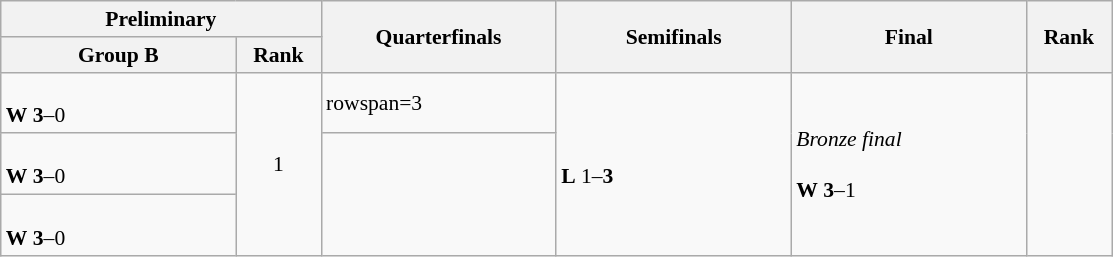<table class="wikitable" style="text-align:left; font-size:90%">
<tr>
<th colspan=2>Preliminary</th>
<th rowspan=2 width=150>Quarterfinals</th>
<th rowspan=2 width=150>Semifinals</th>
<th rowspan=2 width=150>Final</th>
<th rowspan=2 width=50>Rank</th>
</tr>
<tr>
<th width=150>Group B</th>
<th width=50>Rank</th>
</tr>
<tr>
<td><br><strong>W</strong> <strong>3</strong>–0</td>
<td rowspan=3 align=center>1</td>
<td>rowspan=3 </td>
<td rowspan=3>  <br><strong>L</strong> 1–<strong>3</strong></td>
<td rowspan=3> <em>Bronze final</em> <br> <br> <strong>W</strong> <strong>3</strong>–1</td>
<td rowspan=3 align=center></td>
</tr>
<tr>
<td><br> <strong>W</strong> <strong>3</strong>–0</td>
</tr>
<tr>
<td><br> <strong>W</strong> <strong>3</strong>–0</td>
</tr>
</table>
